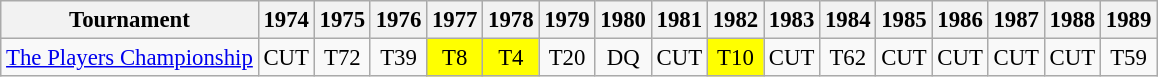<table class="wikitable" style="font-size:95%;text-align:center;">
<tr>
<th>Tournament</th>
<th>1974</th>
<th>1975</th>
<th>1976</th>
<th>1977</th>
<th>1978</th>
<th>1979</th>
<th>1980</th>
<th>1981</th>
<th>1982</th>
<th>1983</th>
<th>1984</th>
<th>1985</th>
<th>1986</th>
<th>1987</th>
<th>1988</th>
<th>1989</th>
</tr>
<tr>
<td align=left><a href='#'>The Players Championship</a></td>
<td>CUT</td>
<td>T72</td>
<td>T39</td>
<td style="background:yellow;">T8</td>
<td style="background:yellow;">T4</td>
<td>T20</td>
<td>DQ</td>
<td>CUT</td>
<td style="background:yellow;">T10</td>
<td>CUT</td>
<td>T62</td>
<td>CUT</td>
<td>CUT</td>
<td>CUT</td>
<td>CUT</td>
<td>T59</td>
</tr>
</table>
